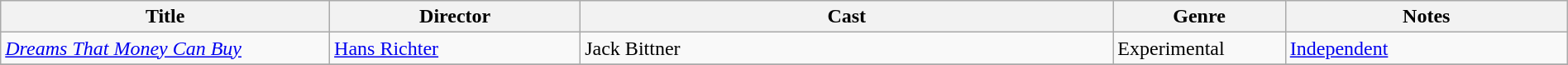<table class="wikitable" style="width:100%;">
<tr>
<th style="width:21%;">Title</th>
<th style="width:16%;">Director</th>
<th style="width:34%;">Cast</th>
<th style="width:11%;">Genre</th>
<th style="width:18%;">Notes</th>
</tr>
<tr>
<td><em><a href='#'>Dreams That Money Can Buy</a></em></td>
<td><a href='#'>Hans Richter</a></td>
<td>Jack Bittner</td>
<td>Experimental</td>
<td><a href='#'>Independent</a></td>
</tr>
<tr>
</tr>
</table>
